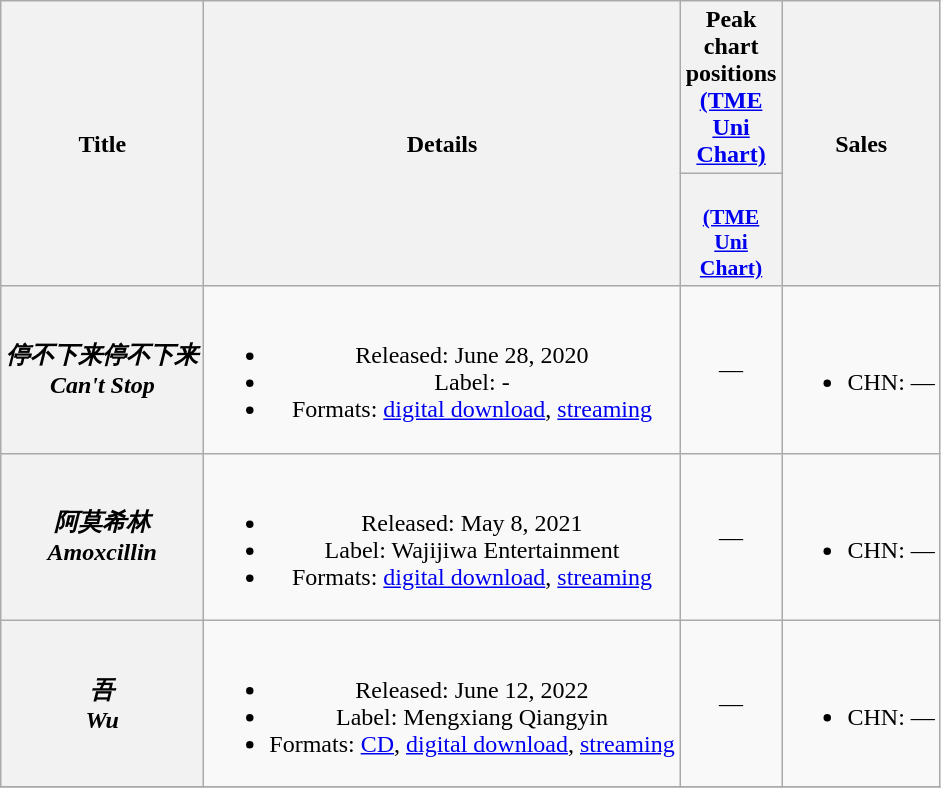<table class="wikitable plainrowheaders" style="text-align:center">
<tr>
<th scope="col" rowspan="2">Title</th>
<th scope="col" rowspan="2">Details</th>
<th scope="col">Peak chart positions <br><a href='#'>(TME Uni Chart)</a></th>
<th scope="col" rowspan="2">Sales</th>
</tr>
<tr>
<th scope="col" style="font-size:90%; width:2.5em"><br><a href='#'>(TME Uni Chart)</a></th>
</tr>
<tr>
<th scope="row"><em>停不下来停不下来<br>Can't Stop</em></th>
<td><br><ul><li>Released: June 28, 2020</li><li>Label: -</li><li>Formats: <a href='#'>digital download</a>, <a href='#'>streaming</a></li></ul></td>
<td>—</td>
<td><br><ul><li>CHN: —</li></ul></td>
</tr>
<tr>
<th scope="row"><em>阿莫希林<br>Amoxcillin</em></th>
<td><br><ul><li>Released: May 8, 2021</li><li>Label: Wajijiwa Entertainment</li><li>Formats: <a href='#'>digital download</a>, <a href='#'>streaming</a></li></ul></td>
<td>—</td>
<td><br><ul><li>CHN: —</li></ul></td>
</tr>
<tr>
<th scope="row"><em>吾<br>Wu</em></th>
<td><br><ul><li>Released: June 12, 2022</li><li>Label: Mengxiang Qiangyin</li><li>Formats:  <a href='#'>CD</a>, <a href='#'>digital download</a>, <a href='#'>streaming</a></li></ul></td>
<td>—</td>
<td><br><ul><li>CHN: —</li></ul></td>
</tr>
<tr>
</tr>
</table>
